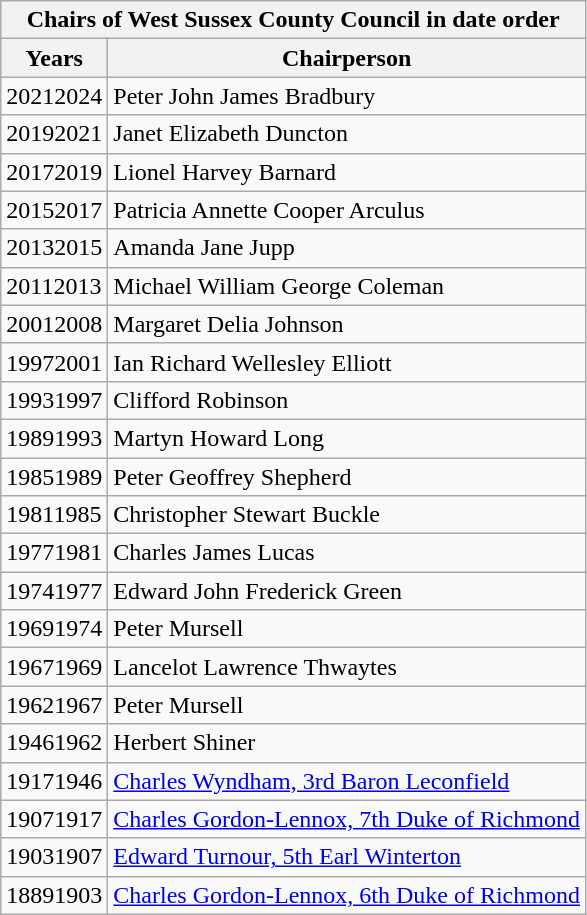<table class="wikitable">
<tr>
<th colspan="2">Chairs of West Sussex County Council in date order</th>
</tr>
<tr>
<th>Years</th>
<th>Chairperson</th>
</tr>
<tr>
<td>20212024</td>
<td>Peter John James Bradbury</td>
</tr>
<tr>
<td>20192021</td>
<td>Janet Elizabeth Duncton</td>
</tr>
<tr>
<td>20172019</td>
<td>Lionel Harvey Barnard</td>
</tr>
<tr>
<td>20152017</td>
<td>Patricia Annette Cooper Arculus</td>
</tr>
<tr>
<td>20132015</td>
<td>Amanda Jane Jupp</td>
</tr>
<tr>
<td>20112013</td>
<td>Michael William George Coleman</td>
</tr>
<tr>
<td>20012008</td>
<td>Margaret Delia Johnson</td>
</tr>
<tr>
<td>19972001</td>
<td>Ian Richard Wellesley Elliott</td>
</tr>
<tr>
<td>19931997</td>
<td>Clifford Robinson</td>
</tr>
<tr>
<td>19891993</td>
<td>Martyn Howard Long</td>
</tr>
<tr>
<td>19851989</td>
<td>Peter Geoffrey Shepherd</td>
</tr>
<tr>
<td>19811985</td>
<td>Christopher Stewart Buckle</td>
</tr>
<tr>
<td>19771981</td>
<td>Charles James Lucas</td>
</tr>
<tr>
<td>19741977</td>
<td>Edward John Frederick Green</td>
</tr>
<tr>
<td>19691974</td>
<td>Peter Mursell</td>
</tr>
<tr>
<td>19671969</td>
<td>Lancelot Lawrence Thwaytes</td>
</tr>
<tr>
<td>19621967</td>
<td>Peter Mursell</td>
</tr>
<tr>
<td>19461962</td>
<td>Herbert Shiner</td>
</tr>
<tr>
<td>19171946</td>
<td><a href='#'>Charles Wyndham, 3rd Baron Leconfield</a></td>
</tr>
<tr>
<td>19071917</td>
<td><a href='#'>Charles Gordon-Lennox, 7th Duke of Richmond</a></td>
</tr>
<tr>
<td>19031907</td>
<td><a href='#'>Edward Turnour, 5th Earl Winterton</a></td>
</tr>
<tr>
<td>18891903</td>
<td><a href='#'>Charles Gordon-Lennox, 6th Duke of Richmond</a></td>
</tr>
</table>
